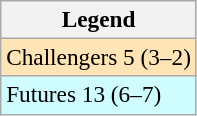<table class=wikitable style=font-size:97%>
<tr>
<th>Legend</th>
</tr>
<tr style="background:moccasin;">
<td>Challengers 5 (3–2)</td>
</tr>
<tr style="background:#cffcff;">
<td>Futures 13 (6–7)</td>
</tr>
</table>
